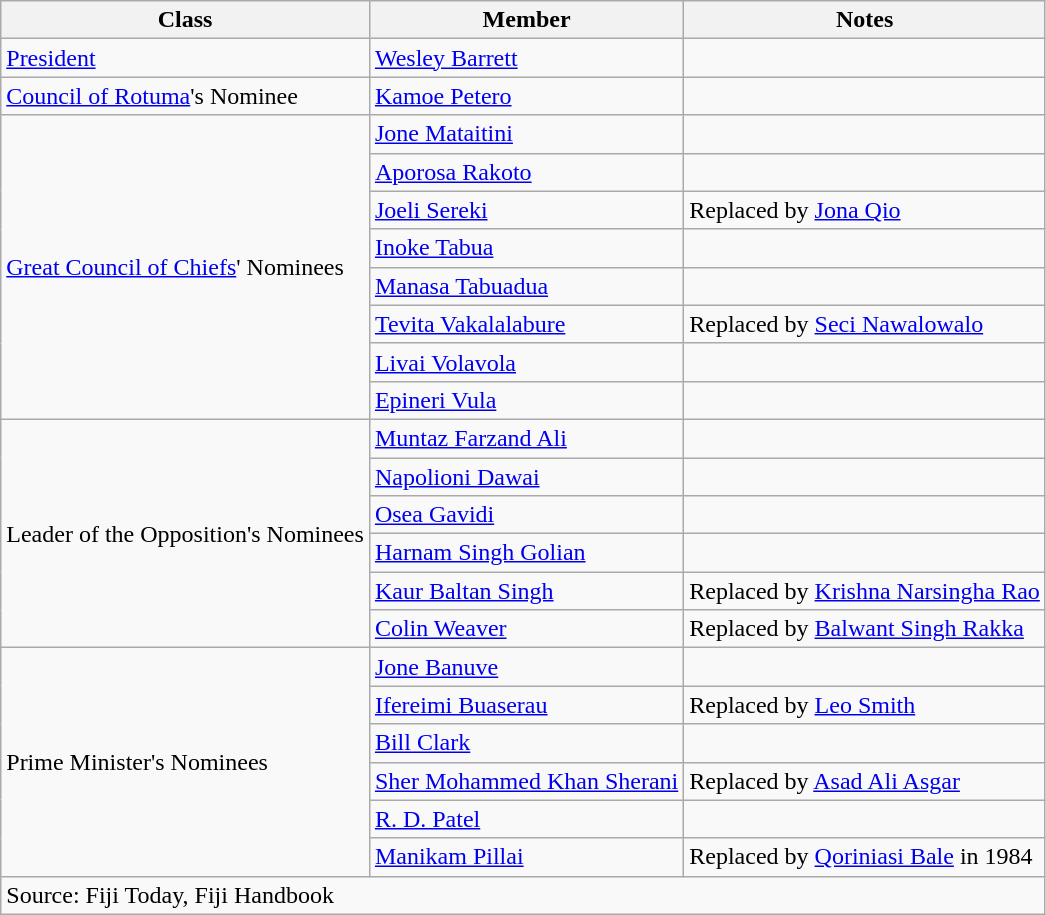<table class=wikitable>
<tr>
<th>Class</th>
<th>Member</th>
<th>Notes</th>
</tr>
<tr>
<td><a href='#'>President</a></td>
<td><a href='#'>Wesley Barrett</a></td>
<td></td>
</tr>
<tr>
<td><a href='#'>Council of Rotuma</a>'s Nominee</td>
<td><a href='#'>Kamoe Petero</a></td>
<td></td>
</tr>
<tr>
<td rowspan=8><a href='#'>Great Council of Chiefs</a>' Nominees</td>
<td><a href='#'>Jone Mataitini</a></td>
<td></td>
</tr>
<tr>
<td><a href='#'>Aporosa Rakoto</a></td>
<td></td>
</tr>
<tr>
<td><a href='#'>Joeli Sereki</a></td>
<td>Replaced by <a href='#'>Jona Qio</a></td>
</tr>
<tr>
<td><a href='#'>Inoke Tabua</a></td>
<td></td>
</tr>
<tr>
<td><a href='#'>Manasa Tabuadua</a></td>
<td></td>
</tr>
<tr>
<td><a href='#'>Tevita Vakalalabure</a></td>
<td>Replaced by <a href='#'>Seci Nawalowalo</a></td>
</tr>
<tr>
<td><a href='#'>Livai Volavola</a></td>
<td></td>
</tr>
<tr>
<td><a href='#'>Epineri Vula</a></td>
<td></td>
</tr>
<tr>
<td rowspan=6>Leader of the Opposition's Nominees</td>
<td><a href='#'>Muntaz Farzand Ali</a></td>
<td></td>
</tr>
<tr>
<td><a href='#'>Napolioni Dawai</a></td>
<td></td>
</tr>
<tr>
<td><a href='#'>Osea Gavidi</a></td>
<td></td>
</tr>
<tr>
<td><a href='#'>Harnam Singh Golian</a></td>
<td></td>
</tr>
<tr>
<td><a href='#'>Kaur Baltan Singh</a></td>
<td>Replaced by <a href='#'>Krishna Narsingha Rao</a></td>
</tr>
<tr>
<td><a href='#'>Colin Weaver</a></td>
<td>Replaced by <a href='#'>Balwant Singh Rakka</a></td>
</tr>
<tr>
<td rowspan=6>Prime Minister's Nominees</td>
<td><a href='#'>Jone Banuve</a></td>
<td></td>
</tr>
<tr>
<td><a href='#'>Ifereimi Buaserau</a></td>
<td>Replaced by <a href='#'>Leo Smith</a></td>
</tr>
<tr>
<td><a href='#'>Bill Clark</a></td>
<td></td>
</tr>
<tr>
<td><a href='#'>Sher Mohammed Khan Sherani</a></td>
<td>Replaced by <a href='#'>Asad Ali Asgar</a></td>
</tr>
<tr>
<td><a href='#'>R. D. Patel</a></td>
<td></td>
</tr>
<tr>
<td><a href='#'>Manikam Pillai</a></td>
<td>Replaced by <a href='#'>Qoriniasi Bale</a> in 1984</td>
</tr>
<tr>
<td colspan=4>Source: Fiji Today, Fiji Handbook</td>
</tr>
</table>
